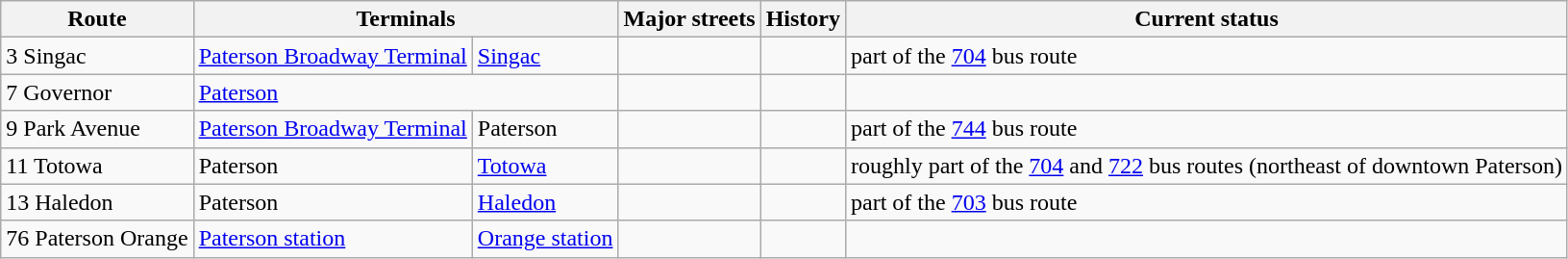<table class=wikitable>
<tr>
<th>Route</th>
<th colspan=2>Terminals</th>
<th>Major streets</th>
<th>History</th>
<th>Current status</th>
</tr>
<tr>
<td>3 Singac</td>
<td><a href='#'>Paterson Broadway Terminal</a></td>
<td><a href='#'>Singac</a></td>
<td></td>
<td></td>
<td>part of the <a href='#'>704</a> bus route</td>
</tr>
<tr>
<td>7 Governor</td>
<td colspan=2><a href='#'>Paterson</a></td>
<td></td>
<td></td>
<td></td>
</tr>
<tr>
<td>9 Park Avenue</td>
<td><a href='#'>Paterson Broadway Terminal</a></td>
<td>Paterson</td>
<td></td>
<td></td>
<td>part of the <a href='#'>744</a> bus route</td>
</tr>
<tr>
<td>11 Totowa</td>
<td>Paterson</td>
<td><a href='#'>Totowa</a></td>
<td></td>
<td></td>
<td>roughly part of the <a href='#'>704</a> and <a href='#'>722</a> bus routes (northeast of downtown Paterson)</td>
</tr>
<tr>
<td>13 Haledon</td>
<td>Paterson</td>
<td><a href='#'>Haledon</a></td>
<td></td>
<td></td>
<td>part of the <a href='#'>703</a> bus route</td>
</tr>
<tr>
<td>76 Paterson Orange</td>
<td><a href='#'>Paterson station</a></td>
<td><a href='#'>Orange station</a></td>
<td></td>
<td></td>
<td></td>
</tr>
</table>
